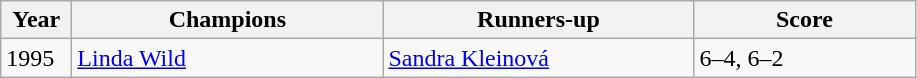<table class="wikitable">
<tr>
<th style="width:40px">Year</th>
<th style="width:200px">Champions</th>
<th style="width:200px">Runners-up</th>
<th style="width:140px" class="unsortable">Score</th>
</tr>
<tr>
<td>1995</td>
<td> <a href='#'>Linda Wild</a></td>
<td> <a href='#'>Sandra Kleinová</a></td>
<td>6–4, 6–2</td>
</tr>
</table>
